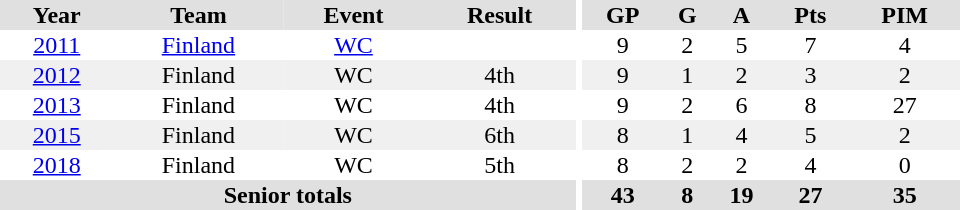<table border="0" cellpadding="1" cellspacing="0" ID="Table3" style="text-align:center; width:40em">
<tr ALIGN="center" bgcolor="#e0e0e0">
<th>Year</th>
<th>Team</th>
<th>Event</th>
<th>Result</th>
<th rowspan="99" bgcolor="#ffffff"></th>
<th>GP</th>
<th>G</th>
<th>A</th>
<th>Pts</th>
<th>PIM</th>
</tr>
<tr>
<td><a href='#'>2011</a></td>
<td><a href='#'>Finland</a></td>
<td><a href='#'>WC</a></td>
<td></td>
<td>9</td>
<td>2</td>
<td>5</td>
<td>7</td>
<td>4</td>
</tr>
<tr bgcolor="#f0f0f0">
<td><a href='#'>2012</a></td>
<td>Finland</td>
<td>WC</td>
<td>4th</td>
<td>9</td>
<td>1</td>
<td>2</td>
<td>3</td>
<td>2</td>
</tr>
<tr>
<td><a href='#'>2013</a></td>
<td>Finland</td>
<td>WC</td>
<td>4th</td>
<td>9</td>
<td>2</td>
<td>6</td>
<td>8</td>
<td>27</td>
</tr>
<tr bgcolor="#f0f0f0">
<td><a href='#'>2015</a></td>
<td>Finland</td>
<td>WC</td>
<td>6th</td>
<td>8</td>
<td>1</td>
<td>4</td>
<td>5</td>
<td>2</td>
</tr>
<tr>
<td><a href='#'>2018</a></td>
<td>Finland</td>
<td>WC</td>
<td>5th</td>
<td>8</td>
<td>2</td>
<td>2</td>
<td>4</td>
<td>0</td>
</tr>
<tr bgcolor="#e0e0e0">
<th colspan="4">Senior totals</th>
<th>43</th>
<th>8</th>
<th>19</th>
<th>27</th>
<th>35</th>
</tr>
</table>
